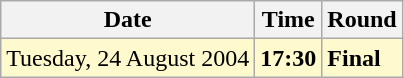<table class="wikitable">
<tr>
<th>Date</th>
<th>Time</th>
<th>Round</th>
</tr>
<tr style=background:lemonchiffon>
<td>Tuesday, 24 August 2004</td>
<td><strong>17:30</strong></td>
<td><strong>Final</strong></td>
</tr>
</table>
